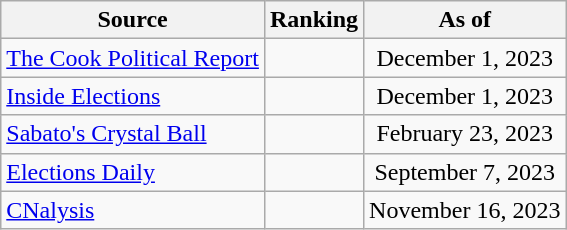<table class="wikitable" style="text-align:center">
<tr>
<th>Source</th>
<th>Ranking</th>
<th>As of</th>
</tr>
<tr>
<td align=left><a href='#'>The Cook Political Report</a></td>
<td></td>
<td>December 1, 2023</td>
</tr>
<tr>
<td align=left><a href='#'>Inside Elections</a></td>
<td></td>
<td>December 1, 2023</td>
</tr>
<tr>
<td align=left><a href='#'>Sabato's Crystal Ball</a></td>
<td></td>
<td>February 23, 2023</td>
</tr>
<tr>
<td align=left><a href='#'>Elections Daily</a></td>
<td></td>
<td>September 7, 2023</td>
</tr>
<tr>
<td align=left><a href='#'>CNalysis</a></td>
<td></td>
<td>November 16, 2023</td>
</tr>
</table>
